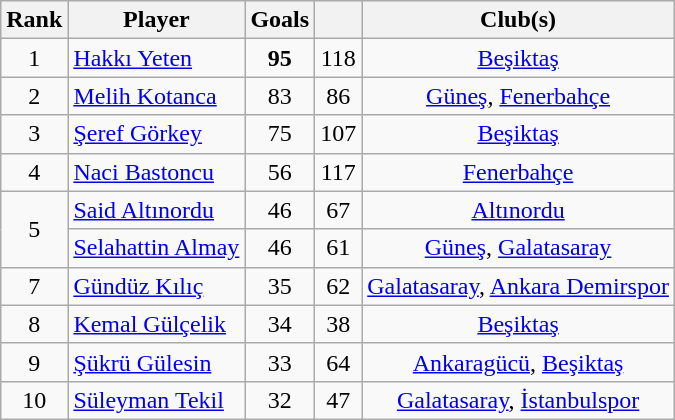<table class="wikitable" style="text-align:center">
<tr>
<th>Rank</th>
<th>Player</th>
<th>Goals</th>
<th></th>
<th>Club(s)</th>
</tr>
<tr>
<td>1</td>
<td style="text-align:left;"><a href='#'>Hakkı Yeten</a></td>
<td><strong>95</strong></td>
<td>118</td>
<td><a href='#'>Beşiktaş</a></td>
</tr>
<tr>
<td>2</td>
<td style="text-align:left;"><a href='#'>Melih Kotanca</a></td>
<td>83</td>
<td>86</td>
<td><a href='#'>Güneş</a>, <a href='#'>Fenerbahçe</a></td>
</tr>
<tr>
<td>3</td>
<td style="text-align:left;"><a href='#'>Şeref Görkey</a></td>
<td>75</td>
<td>107</td>
<td><a href='#'>Beşiktaş</a></td>
</tr>
<tr>
<td>4</td>
<td style="text-align:left;"><a href='#'>Naci Bastoncu</a></td>
<td>56</td>
<td>117</td>
<td><a href='#'>Fenerbahçe</a></td>
</tr>
<tr>
<td rowspan=2>5</td>
<td style="text-align:left;"><a href='#'>Said Altınordu</a></td>
<td>46</td>
<td>67</td>
<td><a href='#'>Altınordu</a></td>
</tr>
<tr>
<td style="text-align:left;"><a href='#'>Selahattin Almay</a></td>
<td>46</td>
<td>61</td>
<td><a href='#'>Güneş</a>, <a href='#'>Galatasaray</a></td>
</tr>
<tr>
<td>7</td>
<td style="text-align:left;"><a href='#'>Gündüz Kılıç</a></td>
<td>35</td>
<td>62</td>
<td><a href='#'>Galatasaray</a>, <a href='#'>Ankara Demirspor</a></td>
</tr>
<tr>
<td>8</td>
<td style="text-align:left;"><a href='#'>Kemal Gülçelik</a></td>
<td>34</td>
<td>38</td>
<td><a href='#'>Beşiktaş</a></td>
</tr>
<tr>
<td>9</td>
<td style="text-align:left;"><a href='#'>Şükrü Gülesin</a></td>
<td>33</td>
<td>64</td>
<td><a href='#'>Ankaragücü</a>, <a href='#'>Beşiktaş</a></td>
</tr>
<tr>
<td>10</td>
<td style="text-align:left;"><a href='#'>Süleyman Tekil</a></td>
<td>32</td>
<td>47</td>
<td><a href='#'>Galatasaray</a>, <a href='#'>İstanbulspor</a></td>
</tr>
</table>
